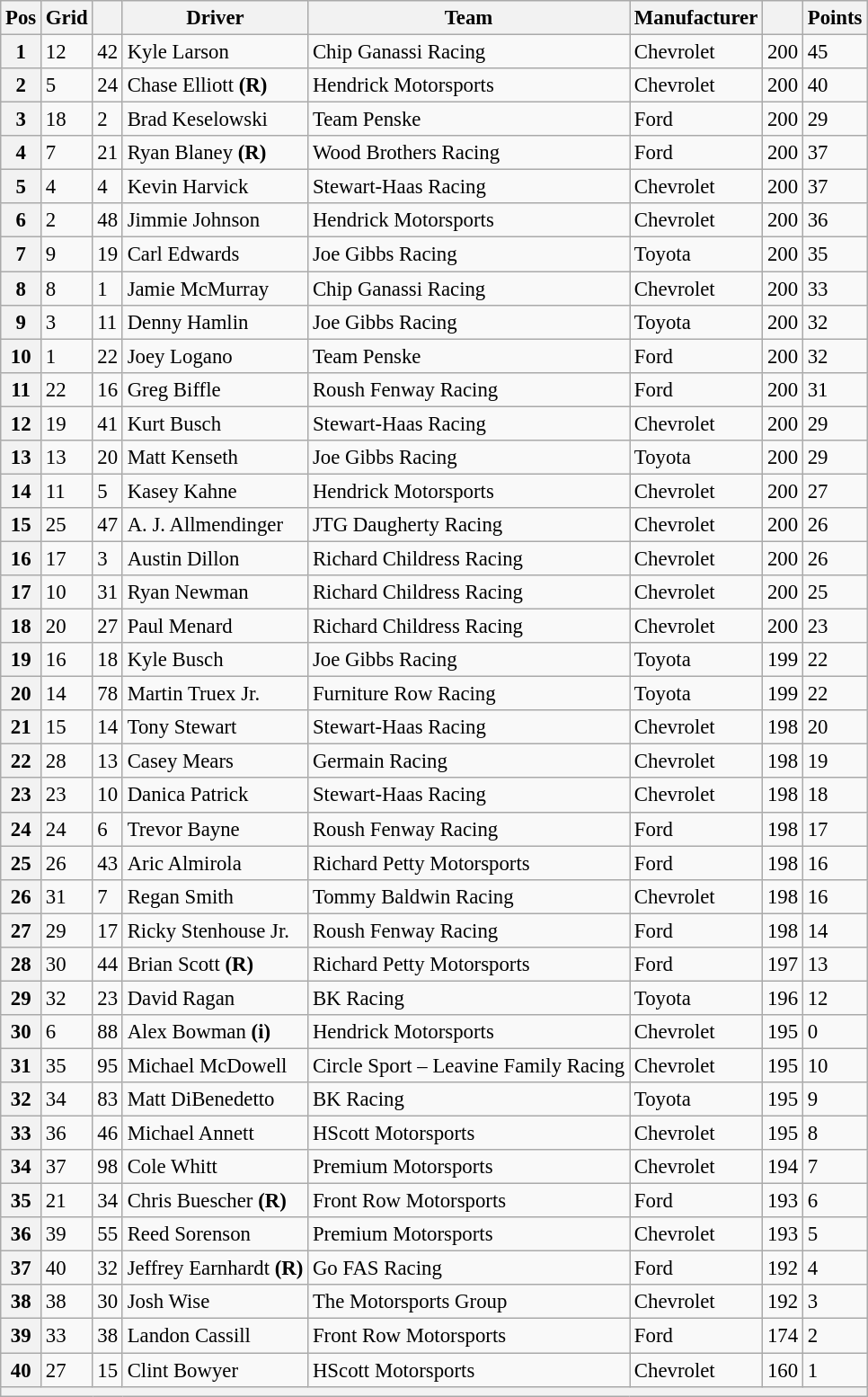<table class="wikitable" style="font-size:95%">
<tr>
<th>Pos</th>
<th>Grid</th>
<th></th>
<th>Driver</th>
<th>Team</th>
<th>Manufacturer</th>
<th></th>
<th>Points</th>
</tr>
<tr>
<th scope="row">1</th>
<td>12</td>
<td>42</td>
<td>Kyle Larson</td>
<td>Chip Ganassi Racing</td>
<td>Chevrolet</td>
<td>200</td>
<td>45</td>
</tr>
<tr>
<th scope="row">2</th>
<td>5</td>
<td>24</td>
<td>Chase Elliott <strong>(R)</strong></td>
<td>Hendrick Motorsports</td>
<td>Chevrolet</td>
<td>200</td>
<td>40</td>
</tr>
<tr>
<th scope="row">3</th>
<td>18</td>
<td>2</td>
<td>Brad Keselowski</td>
<td>Team Penske</td>
<td>Ford</td>
<td>200</td>
<td>29</td>
</tr>
<tr>
<th scope="row">4</th>
<td>7</td>
<td>21</td>
<td>Ryan Blaney <strong>(R)</strong></td>
<td>Wood Brothers Racing</td>
<td>Ford</td>
<td>200</td>
<td>37</td>
</tr>
<tr>
<th scope="row">5</th>
<td>4</td>
<td>4</td>
<td>Kevin Harvick</td>
<td>Stewart-Haas Racing</td>
<td>Chevrolet</td>
<td>200</td>
<td>37</td>
</tr>
<tr>
<th scope="row">6</th>
<td>2</td>
<td>48</td>
<td>Jimmie Johnson</td>
<td>Hendrick Motorsports</td>
<td>Chevrolet</td>
<td>200</td>
<td>36</td>
</tr>
<tr>
<th scope="row">7</th>
<td>9</td>
<td>19</td>
<td>Carl Edwards</td>
<td>Joe Gibbs Racing</td>
<td>Toyota</td>
<td>200</td>
<td>35</td>
</tr>
<tr>
<th scope="row">8</th>
<td>8</td>
<td>1</td>
<td>Jamie McMurray</td>
<td>Chip Ganassi Racing</td>
<td>Chevrolet</td>
<td>200</td>
<td>33</td>
</tr>
<tr>
<th scope="row">9</th>
<td>3</td>
<td>11</td>
<td>Denny Hamlin</td>
<td>Joe Gibbs Racing</td>
<td>Toyota</td>
<td>200</td>
<td>32</td>
</tr>
<tr>
<th scope="row">10</th>
<td>1</td>
<td>22</td>
<td>Joey Logano</td>
<td>Team Penske</td>
<td>Ford</td>
<td>200</td>
<td>32</td>
</tr>
<tr>
<th scope="row">11</th>
<td>22</td>
<td>16</td>
<td>Greg Biffle</td>
<td>Roush Fenway Racing</td>
<td>Ford</td>
<td>200</td>
<td>31</td>
</tr>
<tr>
<th scope="row">12</th>
<td>19</td>
<td>41</td>
<td>Kurt Busch</td>
<td>Stewart-Haas Racing</td>
<td>Chevrolet</td>
<td>200</td>
<td>29</td>
</tr>
<tr>
<th scope="row">13</th>
<td>13</td>
<td>20</td>
<td>Matt Kenseth</td>
<td>Joe Gibbs Racing</td>
<td>Toyota</td>
<td>200</td>
<td>29</td>
</tr>
<tr>
<th scope="row">14</th>
<td>11</td>
<td>5</td>
<td>Kasey Kahne</td>
<td>Hendrick Motorsports</td>
<td>Chevrolet</td>
<td>200</td>
<td>27</td>
</tr>
<tr>
<th scope="row">15</th>
<td>25</td>
<td>47</td>
<td>A. J. Allmendinger</td>
<td>JTG Daugherty Racing</td>
<td>Chevrolet</td>
<td>200</td>
<td>26</td>
</tr>
<tr>
<th scope="row">16</th>
<td>17</td>
<td>3</td>
<td>Austin Dillon</td>
<td>Richard Childress Racing</td>
<td>Chevrolet</td>
<td>200</td>
<td>26</td>
</tr>
<tr>
<th scope="row">17</th>
<td>10</td>
<td>31</td>
<td>Ryan Newman</td>
<td>Richard Childress Racing</td>
<td>Chevrolet</td>
<td>200</td>
<td>25</td>
</tr>
<tr>
<th scope="row">18</th>
<td>20</td>
<td>27</td>
<td>Paul Menard</td>
<td>Richard Childress Racing</td>
<td>Chevrolet</td>
<td>200</td>
<td>23</td>
</tr>
<tr>
<th scope="row">19</th>
<td>16</td>
<td>18</td>
<td>Kyle Busch</td>
<td>Joe Gibbs Racing</td>
<td>Toyota</td>
<td>199</td>
<td>22</td>
</tr>
<tr>
<th scope="row">20</th>
<td>14</td>
<td>78</td>
<td>Martin Truex Jr.</td>
<td>Furniture Row Racing</td>
<td>Toyota</td>
<td>199</td>
<td>22</td>
</tr>
<tr>
<th scope="row">21</th>
<td>15</td>
<td>14</td>
<td>Tony Stewart</td>
<td>Stewart-Haas Racing</td>
<td>Chevrolet</td>
<td>198</td>
<td>20</td>
</tr>
<tr>
<th scope="row">22</th>
<td>28</td>
<td>13</td>
<td>Casey Mears</td>
<td>Germain Racing</td>
<td>Chevrolet</td>
<td>198</td>
<td>19</td>
</tr>
<tr>
<th scope="row">23</th>
<td>23</td>
<td>10</td>
<td>Danica Patrick</td>
<td>Stewart-Haas Racing</td>
<td>Chevrolet</td>
<td>198</td>
<td>18</td>
</tr>
<tr>
<th scope="row">24</th>
<td>24</td>
<td>6</td>
<td>Trevor Bayne</td>
<td>Roush Fenway Racing</td>
<td>Ford</td>
<td>198</td>
<td>17</td>
</tr>
<tr>
<th scope="row">25</th>
<td>26</td>
<td>43</td>
<td>Aric Almirola</td>
<td>Richard Petty Motorsports</td>
<td>Ford</td>
<td>198</td>
<td>16</td>
</tr>
<tr>
<th scope="row">26</th>
<td>31</td>
<td>7</td>
<td>Regan Smith</td>
<td>Tommy Baldwin Racing</td>
<td>Chevrolet</td>
<td>198</td>
<td>16</td>
</tr>
<tr>
<th scope="row">27</th>
<td>29</td>
<td>17</td>
<td>Ricky Stenhouse Jr.</td>
<td>Roush Fenway Racing</td>
<td>Ford</td>
<td>198</td>
<td>14</td>
</tr>
<tr>
<th scope="row">28</th>
<td>30</td>
<td>44</td>
<td>Brian Scott <strong>(R)</strong></td>
<td>Richard Petty Motorsports</td>
<td>Ford</td>
<td>197</td>
<td>13</td>
</tr>
<tr>
<th scope="row">29</th>
<td>32</td>
<td>23</td>
<td>David Ragan</td>
<td>BK Racing</td>
<td>Toyota</td>
<td>196</td>
<td>12</td>
</tr>
<tr>
<th scope="row">30</th>
<td>6</td>
<td>88</td>
<td>Alex Bowman <strong>(i)</strong></td>
<td>Hendrick Motorsports</td>
<td>Chevrolet</td>
<td>195</td>
<td>0</td>
</tr>
<tr>
<th scope="row">31</th>
<td>35</td>
<td>95</td>
<td>Michael McDowell</td>
<td>Circle Sport – Leavine Family Racing</td>
<td>Chevrolet</td>
<td>195</td>
<td>10</td>
</tr>
<tr>
<th scope="row">32</th>
<td>34</td>
<td>83</td>
<td>Matt DiBenedetto</td>
<td>BK Racing</td>
<td>Toyota</td>
<td>195</td>
<td>9</td>
</tr>
<tr>
<th scope="row">33</th>
<td>36</td>
<td>46</td>
<td>Michael Annett</td>
<td>HScott Motorsports</td>
<td>Chevrolet</td>
<td>195</td>
<td>8</td>
</tr>
<tr>
<th scope="row">34</th>
<td>37</td>
<td>98</td>
<td>Cole Whitt</td>
<td>Premium Motorsports</td>
<td>Chevrolet</td>
<td>194</td>
<td>7</td>
</tr>
<tr>
<th scope="row">35</th>
<td>21</td>
<td>34</td>
<td>Chris Buescher <strong>(R)</strong></td>
<td>Front Row Motorsports</td>
<td>Ford</td>
<td>193</td>
<td>6</td>
</tr>
<tr>
<th scope="row">36</th>
<td>39</td>
<td>55</td>
<td>Reed Sorenson</td>
<td>Premium Motorsports</td>
<td>Chevrolet</td>
<td>193</td>
<td>5</td>
</tr>
<tr>
<th scope="row">37</th>
<td>40</td>
<td>32</td>
<td>Jeffrey Earnhardt <strong>(R)</strong></td>
<td>Go FAS Racing</td>
<td>Ford</td>
<td>192</td>
<td>4</td>
</tr>
<tr>
<th scope="row">38</th>
<td>38</td>
<td>30</td>
<td>Josh Wise</td>
<td>The Motorsports Group</td>
<td>Chevrolet</td>
<td>192</td>
<td>3</td>
</tr>
<tr>
<th scope="row">39</th>
<td>33</td>
<td>38</td>
<td>Landon Cassill</td>
<td>Front Row Motorsports</td>
<td>Ford</td>
<td>174</td>
<td>2</td>
</tr>
<tr>
<th scope="row">40</th>
<td>27</td>
<td>15</td>
<td>Clint Bowyer</td>
<td>HScott Motorsports</td>
<td>Chevrolet</td>
<td>160</td>
<td>1</td>
</tr>
<tr class="sortbottom">
<th colspan="8"></th>
</tr>
</table>
